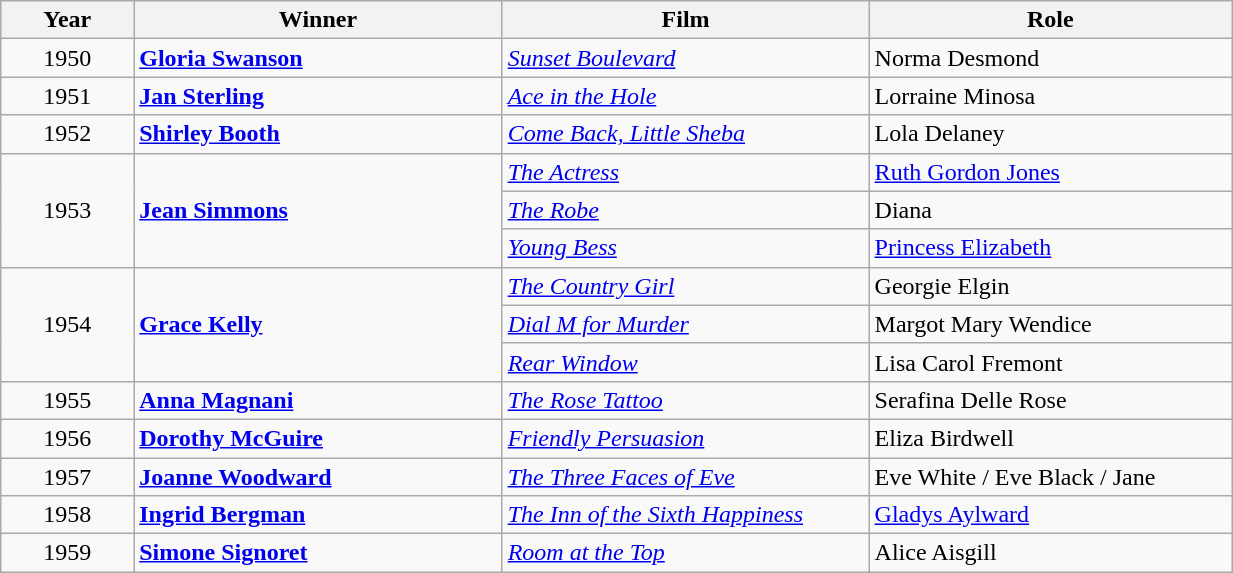<table class="wikitable" width="65%" cellpadding="5">
<tr>
<th width="100"><strong>Year</strong></th>
<th width="300"><strong>Winner</strong></th>
<th width="300"><strong>Film</strong></th>
<th width="300"><strong>Role</strong></th>
</tr>
<tr>
<td style="text-align:center;">1950</td>
<td><strong><a href='#'>Gloria Swanson</a></strong></td>
<td><em><a href='#'>Sunset Boulevard</a></em></td>
<td>Norma Desmond</td>
</tr>
<tr>
<td style="text-align:center;">1951</td>
<td><strong><a href='#'>Jan Sterling</a></strong></td>
<td><em><a href='#'>Ace in the Hole</a></em></td>
<td>Lorraine Minosa</td>
</tr>
<tr>
<td style="text-align:center;">1952</td>
<td><strong><a href='#'>Shirley Booth</a></strong></td>
<td><em><a href='#'>Come Back, Little Sheba</a></em></td>
<td>Lola Delaney</td>
</tr>
<tr>
<td rowspan="3" style="text-align:center;">1953</td>
<td rowspan="3"><strong><a href='#'>Jean Simmons</a></strong></td>
<td><em><a href='#'>The Actress</a></em></td>
<td><a href='#'>Ruth Gordon Jones</a></td>
</tr>
<tr>
<td><em><a href='#'>The Robe</a></em></td>
<td>Diana</td>
</tr>
<tr>
<td><em><a href='#'>Young Bess</a></em></td>
<td><a href='#'>Princess Elizabeth</a></td>
</tr>
<tr>
<td rowspan="3" style="text-align:center;">1954</td>
<td rowspan="3"><strong><a href='#'>Grace Kelly</a></strong></td>
<td><em><a href='#'>The Country Girl</a></em></td>
<td>Georgie Elgin</td>
</tr>
<tr>
<td><em><a href='#'>Dial M for Murder</a></em></td>
<td>Margot Mary Wendice</td>
</tr>
<tr>
<td><em><a href='#'>Rear Window</a></em></td>
<td>Lisa Carol Fremont</td>
</tr>
<tr>
<td style="text-align:center;">1955</td>
<td><strong><a href='#'>Anna Magnani</a></strong></td>
<td><em><a href='#'>The Rose Tattoo</a></em></td>
<td>Serafina Delle Rose</td>
</tr>
<tr>
<td style="text-align:center;">1956</td>
<td><strong><a href='#'>Dorothy McGuire</a></strong></td>
<td><em><a href='#'>Friendly Persuasion</a></em></td>
<td>Eliza Birdwell</td>
</tr>
<tr>
<td style="text-align:center;">1957</td>
<td><strong><a href='#'>Joanne Woodward</a></strong></td>
<td><em><a href='#'>The Three Faces of Eve</a></em></td>
<td>Eve White / Eve Black / Jane</td>
</tr>
<tr>
<td style="text-align:center;">1958</td>
<td><strong><a href='#'>Ingrid Bergman</a></strong></td>
<td><em><a href='#'>The Inn of the Sixth Happiness</a></em></td>
<td><a href='#'>Gladys Aylward</a></td>
</tr>
<tr>
<td style="text-align:center;">1959</td>
<td><strong><a href='#'>Simone Signoret</a></strong></td>
<td><em><a href='#'>Room at the Top</a></em></td>
<td>Alice Aisgill</td>
</tr>
</table>
